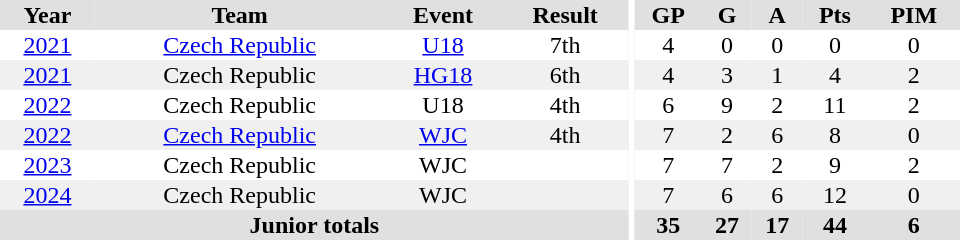<table border="0" cellpadding="1" cellspacing="0" ID="Table3" style="text-align:center; width:40em;">
<tr bgcolor="#e0e0e0">
<th>Year</th>
<th>Team</th>
<th>Event</th>
<th>Result</th>
<th rowspan="102" bgcolor="#ffffff"></th>
<th>GP</th>
<th>G</th>
<th>A</th>
<th>Pts</th>
<th>PIM</th>
</tr>
<tr>
<td><a href='#'>2021</a></td>
<td><a href='#'>Czech Republic</a></td>
<td><a href='#'>U18</a></td>
<td>7th</td>
<td>4</td>
<td>0</td>
<td>0</td>
<td>0</td>
<td>0</td>
</tr>
<tr bgcolor="#f0f0f0">
<td><a href='#'>2021</a></td>
<td>Czech Republic</td>
<td><a href='#'>HG18</a></td>
<td>6th</td>
<td>4</td>
<td>3</td>
<td>1</td>
<td>4</td>
<td>2</td>
</tr>
<tr>
<td><a href='#'>2022</a></td>
<td>Czech Republic</td>
<td>U18</td>
<td>4th</td>
<td>6</td>
<td>9</td>
<td>2</td>
<td>11</td>
<td>2</td>
</tr>
<tr bgcolor="#f0f0f0">
<td><a href='#'>2022</a></td>
<td><a href='#'>Czech Republic</a></td>
<td><a href='#'>WJC</a></td>
<td>4th</td>
<td>7</td>
<td>2</td>
<td>6</td>
<td>8</td>
<td>0</td>
</tr>
<tr>
<td><a href='#'>2023</a></td>
<td>Czech Republic</td>
<td>WJC</td>
<td></td>
<td>7</td>
<td>7</td>
<td>2</td>
<td>9</td>
<td>2</td>
</tr>
<tr bgcolor="#f0f0f0">
<td><a href='#'>2024</a></td>
<td>Czech Republic</td>
<td>WJC</td>
<td></td>
<td>7</td>
<td>6</td>
<td>6</td>
<td>12</td>
<td>0</td>
</tr>
<tr bgcolor="#e0e0e0">
<th colspan="4">Junior totals</th>
<th>35</th>
<th>27</th>
<th>17</th>
<th>44</th>
<th>6</th>
</tr>
</table>
